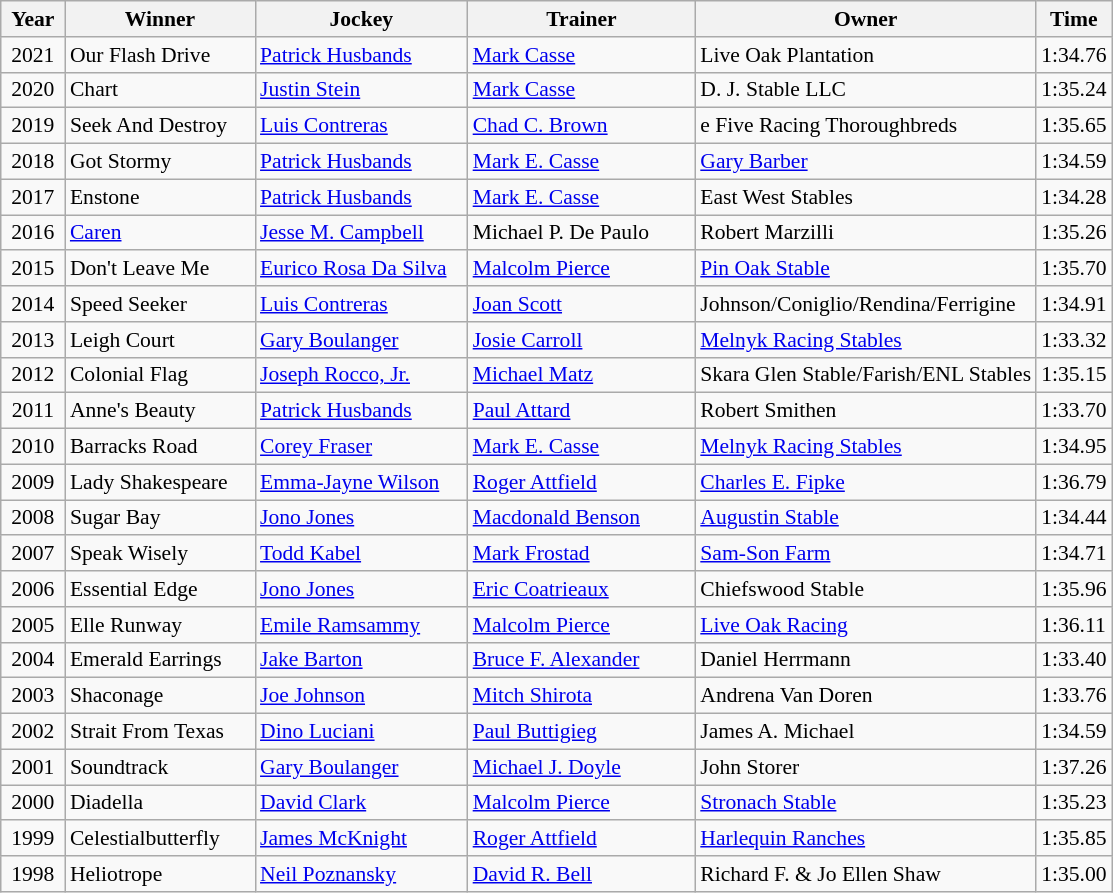<table class="wikitable sortable" style="font-size:90%">
<tr>
<th width="36px">Year<br></th>
<th width="120px">Winner<br></th>
<th width="135px">Jockey<br></th>
<th width="145px">Trainer<br></th>
<th>Owner<br></th>
<th>Time<br></th>
</tr>
<tr>
<td align=center>2021</td>
<td>Our Flash Drive</td>
<td><a href='#'>Patrick Husbands</a></td>
<td><a href='#'>Mark Casse</a></td>
<td>Live Oak Plantation</td>
<td>1:34.76</td>
</tr>
<tr>
<td align=center>2020</td>
<td>Chart</td>
<td><a href='#'>Justin Stein</a></td>
<td><a href='#'>Mark Casse</a></td>
<td>D. J. Stable LLC</td>
<td>1:35.24</td>
</tr>
<tr>
<td align=center>2019</td>
<td>Seek And Destroy</td>
<td><a href='#'>Luis Contreras</a></td>
<td><a href='#'>Chad C. Brown</a></td>
<td>e Five Racing Thoroughbreds</td>
<td>1:35.65</td>
</tr>
<tr>
<td align=center>2018</td>
<td>Got Stormy</td>
<td><a href='#'>Patrick Husbands</a></td>
<td><a href='#'>Mark E. Casse</a></td>
<td><a href='#'>Gary Barber</a></td>
<td>1:34.59</td>
</tr>
<tr>
<td align=center>2017</td>
<td>Enstone</td>
<td><a href='#'>Patrick Husbands</a></td>
<td><a href='#'>Mark E. Casse</a></td>
<td>East West Stables</td>
<td>1:34.28</td>
</tr>
<tr>
<td align=center>2016</td>
<td><a href='#'>Caren</a></td>
<td><a href='#'>Jesse M. Campbell</a></td>
<td>Michael P. De Paulo</td>
<td>Robert Marzilli</td>
<td>1:35.26</td>
</tr>
<tr>
<td align=center>2015</td>
<td>Don't Leave Me</td>
<td><a href='#'>Eurico Rosa Da Silva</a></td>
<td><a href='#'>Malcolm Pierce</a></td>
<td><a href='#'>Pin Oak Stable</a></td>
<td>1:35.70</td>
</tr>
<tr>
<td align=center>2014</td>
<td>Speed Seeker</td>
<td><a href='#'>Luis Contreras</a></td>
<td><a href='#'>Joan Scott</a></td>
<td>Johnson/Coniglio/Rendina/Ferrigine</td>
<td>1:34.91</td>
</tr>
<tr>
<td align=center>2013</td>
<td>Leigh Court</td>
<td><a href='#'>Gary Boulanger</a></td>
<td><a href='#'>Josie Carroll</a></td>
<td><a href='#'>Melnyk Racing Stables</a></td>
<td>1:33.32</td>
</tr>
<tr>
<td align=center>2012</td>
<td>Colonial Flag</td>
<td><a href='#'>Joseph Rocco, Jr.</a></td>
<td><a href='#'>Michael Matz</a></td>
<td>Skara Glen Stable/Farish/ENL Stables</td>
<td>1:35.15</td>
</tr>
<tr>
<td align=center>2011</td>
<td>Anne's Beauty</td>
<td><a href='#'>Patrick Husbands</a></td>
<td><a href='#'>Paul Attard</a></td>
<td>Robert Smithen</td>
<td>1:33.70</td>
</tr>
<tr>
<td align=center>2010</td>
<td>Barracks Road</td>
<td><a href='#'>Corey Fraser</a></td>
<td><a href='#'>Mark E. Casse</a></td>
<td><a href='#'>Melnyk Racing Stables</a></td>
<td>1:34.95</td>
</tr>
<tr>
<td align=center>2009</td>
<td>Lady Shakespeare</td>
<td><a href='#'>Emma-Jayne Wilson</a></td>
<td><a href='#'>Roger Attfield</a></td>
<td><a href='#'>Charles E. Fipke</a></td>
<td>1:36.79</td>
</tr>
<tr>
<td align=center>2008</td>
<td>Sugar Bay</td>
<td><a href='#'>Jono Jones</a></td>
<td><a href='#'>Macdonald Benson</a></td>
<td><a href='#'>Augustin Stable</a></td>
<td>1:34.44</td>
</tr>
<tr>
<td align=center>2007</td>
<td>Speak Wisely</td>
<td><a href='#'>Todd Kabel</a></td>
<td><a href='#'>Mark Frostad</a></td>
<td><a href='#'>Sam-Son Farm</a></td>
<td>1:34.71</td>
</tr>
<tr>
<td align=center>2006</td>
<td>Essential Edge</td>
<td><a href='#'>Jono Jones</a></td>
<td><a href='#'>Eric Coatrieaux</a></td>
<td>Chiefswood Stable</td>
<td>1:35.96</td>
</tr>
<tr>
<td align=center>2005</td>
<td>Elle Runway</td>
<td><a href='#'>Emile Ramsammy</a></td>
<td><a href='#'>Malcolm Pierce</a></td>
<td><a href='#'>Live Oak Racing</a></td>
<td>1:36.11</td>
</tr>
<tr>
<td align=center>2004</td>
<td>Emerald Earrings</td>
<td><a href='#'>Jake Barton</a></td>
<td><a href='#'>Bruce F. Alexander</a></td>
<td>Daniel Herrmann</td>
<td>1:33.40</td>
</tr>
<tr>
<td align=center>2003</td>
<td>Shaconage</td>
<td><a href='#'>Joe Johnson</a></td>
<td><a href='#'>Mitch Shirota</a></td>
<td>Andrena Van Doren</td>
<td>1:33.76</td>
</tr>
<tr>
<td align=center>2002</td>
<td>Strait From Texas</td>
<td><a href='#'>Dino Luciani</a></td>
<td><a href='#'>Paul Buttigieg</a></td>
<td>James A. Michael</td>
<td>1:34.59</td>
</tr>
<tr>
<td align=center>2001</td>
<td>Soundtrack</td>
<td><a href='#'>Gary Boulanger</a></td>
<td><a href='#'>Michael J. Doyle</a></td>
<td>John Storer</td>
<td>1:37.26</td>
</tr>
<tr>
<td align=center>2000</td>
<td>Diadella</td>
<td><a href='#'>David Clark</a></td>
<td><a href='#'>Malcolm Pierce</a></td>
<td><a href='#'>Stronach Stable</a></td>
<td>1:35.23</td>
</tr>
<tr>
<td align=center>1999</td>
<td>Celestialbutterfly</td>
<td><a href='#'>James McKnight</a></td>
<td><a href='#'>Roger Attfield</a></td>
<td><a href='#'>Harlequin Ranches</a></td>
<td>1:35.85</td>
</tr>
<tr>
<td align=center>1998</td>
<td>Heliotrope</td>
<td><a href='#'>Neil Poznansky</a></td>
<td><a href='#'>David R. Bell</a></td>
<td>Richard F. & Jo Ellen Shaw</td>
<td>1:35.00</td>
</tr>
</table>
